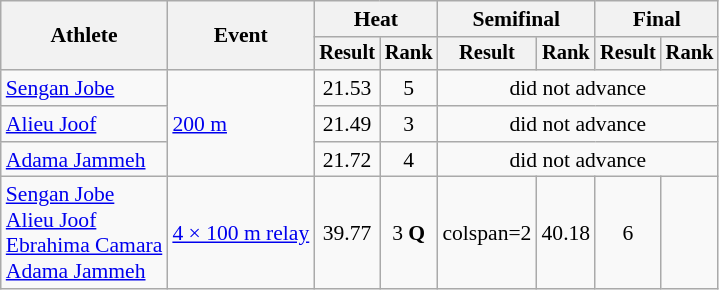<table class="wikitable" style="font-size:90%; text-align:center">
<tr>
<th rowspan=2>Athlete</th>
<th rowspan=2>Event</th>
<th colspan=2>Heat</th>
<th colspan=2>Semifinal</th>
<th colspan=2>Final</th>
</tr>
<tr style="font-size:95%">
<th>Result</th>
<th>Rank</th>
<th>Result</th>
<th>Rank</th>
<th>Result</th>
<th>Rank</th>
</tr>
<tr>
<td align=left><a href='#'>Sengan Jobe</a></td>
<td align=left rowspan=3><a href='#'>200 m</a></td>
<td>21.53</td>
<td>5</td>
<td colspan=4>did not advance</td>
</tr>
<tr>
<td align=left><a href='#'>Alieu Joof</a></td>
<td>21.49</td>
<td>3</td>
<td colspan=4>did not advance</td>
</tr>
<tr>
<td align=left><a href='#'>Adama Jammeh</a></td>
<td>21.72</td>
<td>4</td>
<td colspan=4>did not advance</td>
</tr>
<tr>
<td align=left><a href='#'>Sengan Jobe</a><br><a href='#'>Alieu Joof</a><br><a href='#'>Ebrahima Camara</a><br><a href='#'>Adama Jammeh</a></td>
<td align=left><a href='#'>4 × 100 m relay</a></td>
<td>39.77</td>
<td>3 <strong>Q</strong></td>
<td>colspan=2 </td>
<td>40.18</td>
<td>6</td>
</tr>
</table>
